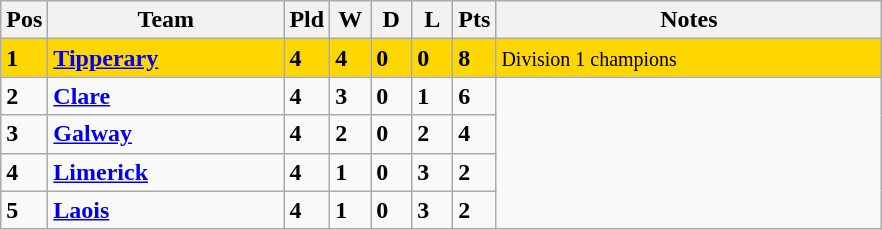<table class="wikitable" style="text-align: centre;">
<tr>
<th width=20>Pos</th>
<th width=150>Team</th>
<th width=20>Pld</th>
<th width=20>W</th>
<th width=20>D</th>
<th width=20>L</th>
<th width=20>Pts</th>
<th width=250>Notes</th>
</tr>
<tr style="background:gold;">
<td><strong>1</strong></td>
<td align=left><strong> <a href='#'>Tipperary</a> </strong></td>
<td><strong>4</strong></td>
<td><strong>4</strong></td>
<td><strong>0</strong></td>
<td><strong>0</strong></td>
<td><strong>8</strong></td>
<td><small> Division 1 champions</small></td>
</tr>
<tr style>
<td><strong>2</strong></td>
<td align=left><strong> <a href='#'>Clare</a> </strong></td>
<td><strong>4</strong></td>
<td><strong>3</strong></td>
<td><strong>0</strong></td>
<td><strong>1</strong></td>
<td><strong>6</strong></td>
</tr>
<tr>
<td><strong>3</strong></td>
<td align=left><strong> <a href='#'>Galway</a> </strong></td>
<td><strong>4</strong></td>
<td><strong>2</strong></td>
<td><strong>0</strong></td>
<td><strong>2</strong></td>
<td><strong>4</strong></td>
</tr>
<tr style>
<td><strong>4</strong></td>
<td align=left><strong> <a href='#'>Limerick</a> </strong></td>
<td><strong>4</strong></td>
<td><strong>1</strong></td>
<td><strong>0</strong></td>
<td><strong>3</strong></td>
<td><strong>2</strong></td>
</tr>
<tr>
<td><strong>5</strong></td>
<td align=left><strong> <a href='#'>Laois</a> </strong></td>
<td><strong>4</strong></td>
<td><strong>1</strong></td>
<td><strong>0</strong></td>
<td><strong>3</strong></td>
<td><strong>2</strong></td>
</tr>
</table>
